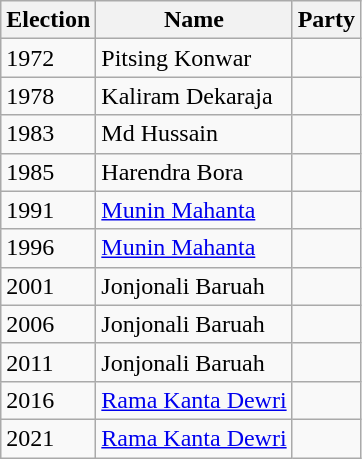<table class="wikitable sortable">
<tr>
<th>Election</th>
<th>Name</th>
<th colspan=2>Party</th>
</tr>
<tr>
<td>1972</td>
<td>Pitsing Konwar</td>
<td></td>
</tr>
<tr>
<td>1978</td>
<td>Kaliram Dekaraja</td>
<td></td>
</tr>
<tr>
<td>1983</td>
<td>Md Hussain</td>
<td></td>
</tr>
<tr>
<td>1985</td>
<td>Harendra Bora</td>
<td></td>
</tr>
<tr>
<td>1991</td>
<td><a href='#'>Munin Mahanta</a></td>
<td></td>
</tr>
<tr>
<td>1996</td>
<td><a href='#'>Munin Mahanta</a></td>
<td></td>
</tr>
<tr>
<td>2001</td>
<td>Jonjonali Baruah</td>
<td></td>
</tr>
<tr>
<td>2006</td>
<td>Jonjonali Baruah</td>
<td></td>
</tr>
<tr>
<td>2011</td>
<td>Jonjonali Baruah</td>
<td></td>
</tr>
<tr>
<td>2016</td>
<td><a href='#'>Rama Kanta Dewri</a></td>
<td></td>
</tr>
<tr>
<td>2021</td>
<td><a href='#'>Rama Kanta Dewri</a></td>
<td></td>
</tr>
</table>
